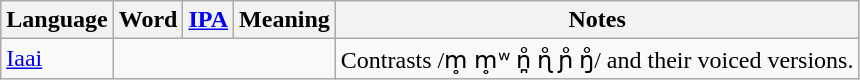<table class="wikitable">
<tr>
<th colspan="2">Language</th>
<th>Word</th>
<th><a href='#'>IPA</a></th>
<th>Meaning</th>
<th>Notes</th>
</tr>
<tr>
<td colspan="2"><a href='#'>Iaai</a></td>
<td colspan="3"></td>
<td>Contrasts /m̥ m̥ʷ n̪̊ ɳ̊ ɲ̊ ŋ̊/ and their voiced versions.</td>
</tr>
</table>
